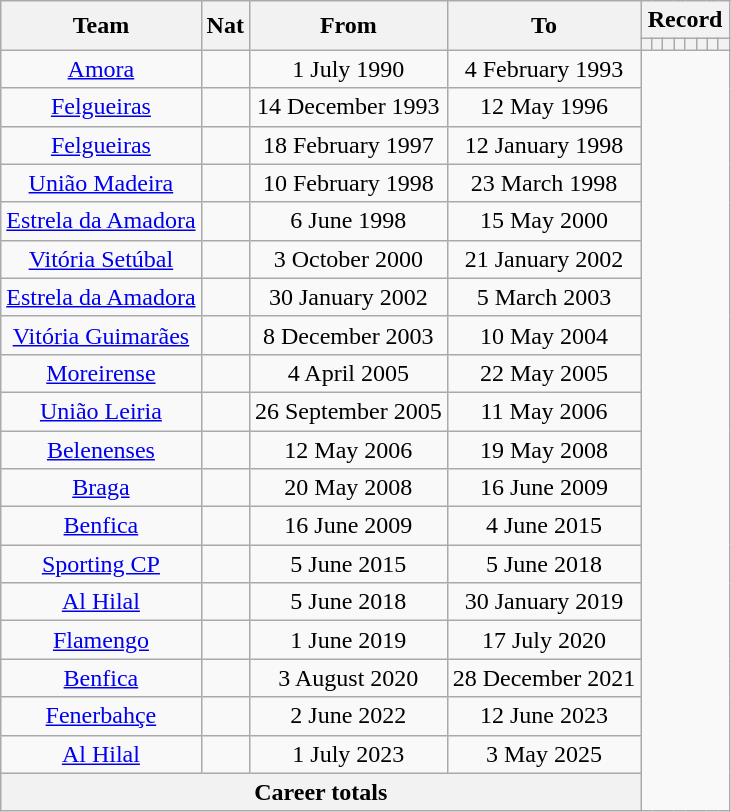<table class="wikitable" style="text-align: center">
<tr>
<th rowspan="2">Team</th>
<th rowspan="2">Nat</th>
<th rowspan="2">From</th>
<th rowspan="2">To</th>
<th colspan="8">Record</th>
</tr>
<tr>
<th></th>
<th></th>
<th></th>
<th></th>
<th></th>
<th></th>
<th></th>
<th></th>
</tr>
<tr>
<td><a href='#'>Amora</a></td>
<td></td>
<td>1 July 1990</td>
<td>4 February 1993<br></td>
</tr>
<tr>
<td><a href='#'>Felgueiras</a></td>
<td></td>
<td>14 December 1993</td>
<td>12 May 1996<br></td>
</tr>
<tr>
<td><a href='#'>Felgueiras</a></td>
<td></td>
<td>18 February 1997</td>
<td>12 January 1998<br></td>
</tr>
<tr>
<td><a href='#'>União Madeira</a></td>
<td></td>
<td>10 February 1998</td>
<td>23 March 1998<br></td>
</tr>
<tr>
<td><a href='#'>Estrela da Amadora</a></td>
<td></td>
<td>6 June 1998</td>
<td>15 May 2000<br></td>
</tr>
<tr>
<td><a href='#'>Vitória Setúbal</a></td>
<td></td>
<td>3 October 2000</td>
<td>21 January 2002<br></td>
</tr>
<tr>
<td><a href='#'>Estrela da Amadora</a></td>
<td></td>
<td>30 January 2002</td>
<td>5 March 2003<br></td>
</tr>
<tr>
<td><a href='#'>Vitória Guimarães</a></td>
<td></td>
<td>8 December 2003</td>
<td>10 May 2004<br></td>
</tr>
<tr>
<td><a href='#'>Moreirense</a></td>
<td></td>
<td>4 April 2005</td>
<td>22 May 2005<br></td>
</tr>
<tr>
<td><a href='#'>União Leiria</a></td>
<td></td>
<td>26 September 2005</td>
<td>11 May 2006<br></td>
</tr>
<tr>
<td><a href='#'>Belenenses</a></td>
<td></td>
<td>12 May 2006</td>
<td>19 May 2008<br></td>
</tr>
<tr>
<td><a href='#'>Braga</a></td>
<td></td>
<td>20 May 2008</td>
<td>16 June 2009<br></td>
</tr>
<tr>
<td><a href='#'>Benfica</a></td>
<td></td>
<td>16 June 2009</td>
<td>4 June 2015<br></td>
</tr>
<tr>
<td><a href='#'>Sporting CP</a></td>
<td></td>
<td>5 June 2015</td>
<td>5 June 2018<br></td>
</tr>
<tr>
<td><a href='#'>Al Hilal</a></td>
<td></td>
<td>5 June 2018</td>
<td>30 January 2019<br></td>
</tr>
<tr>
<td><a href='#'>Flamengo</a></td>
<td></td>
<td>1 June 2019</td>
<td>17 July 2020<br></td>
</tr>
<tr>
<td><a href='#'>Benfica</a></td>
<td></td>
<td>3 August 2020</td>
<td>28 December 2021<br></td>
</tr>
<tr>
<td><a href='#'>Fenerbahçe</a></td>
<td></td>
<td>2 June 2022</td>
<td>12 June 2023<br></td>
</tr>
<tr>
<td><a href='#'>Al Hilal</a></td>
<td></td>
<td>1 July 2023</td>
<td>3 May 2025<br></td>
</tr>
<tr>
<th colspan=4>Career totals<br></th>
</tr>
</table>
